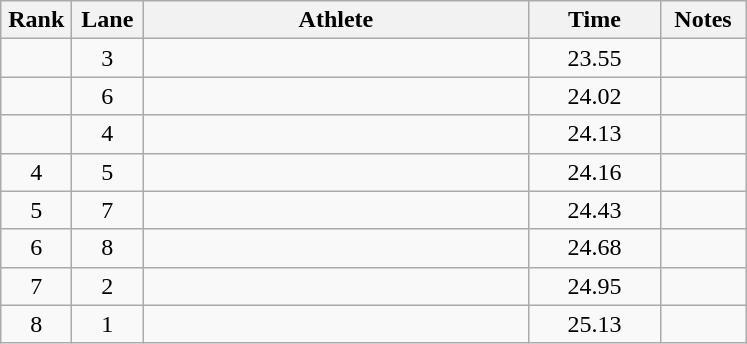<table class="wikitable sortable" style="text-align:center">
<tr>
<th width=40>Rank</th>
<th width=40>Lane</th>
<th width=250>Athlete</th>
<th width=80>Time</th>
<th width=50>Notes</th>
</tr>
<tr>
<td></td>
<td>3</td>
<td align=left></td>
<td>23.55</td>
<td></td>
</tr>
<tr>
<td></td>
<td>6</td>
<td align=left></td>
<td>24.02</td>
<td></td>
</tr>
<tr>
<td></td>
<td>4</td>
<td align=left></td>
<td>24.13</td>
<td></td>
</tr>
<tr>
<td>4</td>
<td>5</td>
<td align=left></td>
<td>24.16</td>
<td></td>
</tr>
<tr>
<td>5</td>
<td>7</td>
<td align=left></td>
<td>24.43</td>
<td></td>
</tr>
<tr>
<td>6</td>
<td>8</td>
<td align=left></td>
<td>24.68</td>
<td></td>
</tr>
<tr>
<td>7</td>
<td>2</td>
<td align=left></td>
<td>24.95</td>
<td></td>
</tr>
<tr>
<td>8</td>
<td>1</td>
<td align=left></td>
<td>25.13</td>
<td></td>
</tr>
</table>
